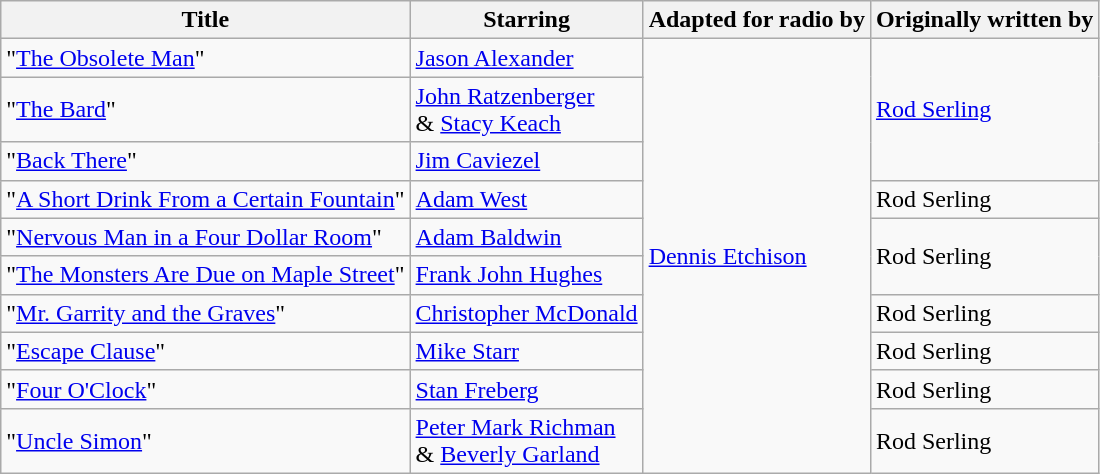<table class="wikitable">
<tr>
<th>Title</th>
<th>Starring</th>
<th>Adapted for radio by</th>
<th>Originally written by</th>
</tr>
<tr>
<td>"<a href='#'>The Obsolete Man</a>"</td>
<td><a href='#'>Jason Alexander</a></td>
<td rowspan="10"><a href='#'>Dennis Etchison</a></td>
<td rowspan="3"><a href='#'>Rod Serling</a></td>
</tr>
<tr>
<td>"<a href='#'>The Bard</a>"</td>
<td><a href='#'>John Ratzenberger</a><br>& <a href='#'>Stacy Keach</a></td>
</tr>
<tr>
<td>"<a href='#'>Back There</a>"</td>
<td><a href='#'>Jim Caviezel</a></td>
</tr>
<tr>
<td>"<a href='#'>A Short Drink From a Certain Fountain</a>"</td>
<td><a href='#'>Adam West</a></td>
<td>Rod Serling</td>
</tr>
<tr>
<td>"<a href='#'>Nervous Man in a Four Dollar Room</a>"</td>
<td><a href='#'>Adam Baldwin</a></td>
<td rowspan="2">Rod Serling</td>
</tr>
<tr>
<td>"<a href='#'>The Monsters Are Due on Maple Street</a>"</td>
<td><a href='#'>Frank John Hughes</a></td>
</tr>
<tr>
<td>"<a href='#'>Mr. Garrity and the Graves</a>"</td>
<td><a href='#'>Christopher McDonald</a></td>
<td>Rod Serling</td>
</tr>
<tr>
<td>"<a href='#'>Escape Clause</a>"</td>
<td><a href='#'>Mike Starr</a></td>
<td>Rod Serling</td>
</tr>
<tr>
<td>"<a href='#'>Four O'Clock</a>"</td>
<td><a href='#'>Stan Freberg</a></td>
<td>Rod Serling</td>
</tr>
<tr>
<td>"<a href='#'>Uncle Simon</a>"</td>
<td><a href='#'>Peter Mark Richman</a><br>& <a href='#'>Beverly Garland</a></td>
<td>Rod Serling</td>
</tr>
</table>
